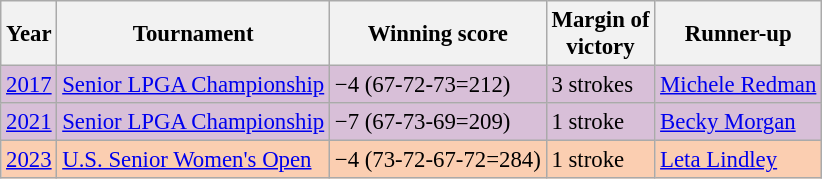<table class="wikitable" style="font-size:95%;">
<tr>
<th>Year</th>
<th>Tournament</th>
<th>Winning score</th>
<th>Margin of<br>victory</th>
<th>Runner-up</th>
</tr>
<tr style="background:thistle;">
<td><a href='#'>2017</a></td>
<td><a href='#'>Senior LPGA Championship</a></td>
<td>−4 (67-72-73=212)</td>
<td>3 strokes</td>
<td> <a href='#'>Michele Redman</a></td>
</tr>
<tr style="background:thistle;">
<td><a href='#'>2021</a></td>
<td><a href='#'>Senior LPGA Championship</a></td>
<td>−7 (67-73-69=209)</td>
<td>1 stroke</td>
<td> <a href='#'>Becky Morgan</a></td>
</tr>
<tr style="background:#fbceb1;">
<td><a href='#'>2023</a></td>
<td><a href='#'>U.S. Senior Women's Open</a></td>
<td>−4 (73-72-67-72=284)</td>
<td>1 stroke</td>
<td> <a href='#'>Leta Lindley</a></td>
</tr>
</table>
